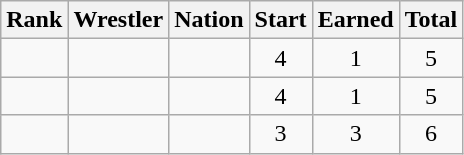<table class="wikitable sortable" style="text-align:center;">
<tr>
<th>Rank</th>
<th>Wrestler</th>
<th>Nation</th>
<th>Start</th>
<th>Earned</th>
<th>Total</th>
</tr>
<tr>
<td></td>
<td align=left></td>
<td align=left></td>
<td>4</td>
<td>1</td>
<td>5</td>
</tr>
<tr>
<td></td>
<td align=left></td>
<td align=left></td>
<td>4</td>
<td>1</td>
<td>5</td>
</tr>
<tr>
<td></td>
<td align=left></td>
<td align=left></td>
<td>3</td>
<td>3</td>
<td>6</td>
</tr>
</table>
